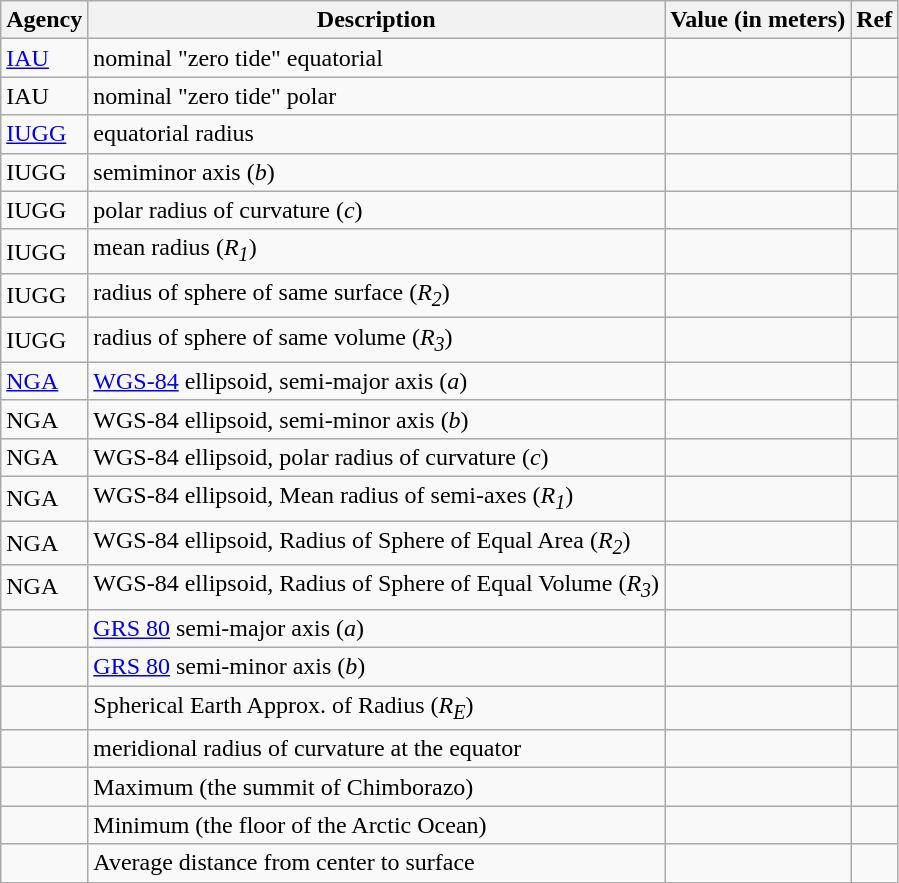<table class ="wikitable sortable">
<tr>
<th>Agency</th>
<th>Description</th>
<th>Value (in meters)</th>
<th>Ref</th>
</tr>
<tr>
<td><a href='#'>IAU</a></td>
<td>nominal "zero tide" equatorial</td>
<td></td>
<td></td>
</tr>
<tr>
<td>IAU</td>
<td>nominal "zero tide" polar</td>
<td></td>
<td></td>
</tr>
<tr>
<td><a href='#'>IUGG</a></td>
<td>equatorial radius</td>
<td></td>
<td></td>
</tr>
<tr>
<td>IUGG</td>
<td>semiminor axis (<em>b</em>)</td>
<td></td>
<td></td>
</tr>
<tr>
<td>IUGG</td>
<td>polar radius of curvature (<em>c</em>)</td>
<td></td>
<td></td>
</tr>
<tr>
<td>IUGG</td>
<td>mean radius (<em>R<sub>1</sub></em>)</td>
<td></td>
<td></td>
</tr>
<tr>
<td>IUGG</td>
<td>radius of sphere of same surface (<em>R<sub>2</sub></em>)</td>
<td></td>
<td></td>
</tr>
<tr>
<td>IUGG</td>
<td>radius of sphere of same volume (<em>R<sub>3</sub></em>)</td>
<td></td>
<td></td>
</tr>
<tr>
<td><a href='#'>NGA</a></td>
<td><a href='#'>WGS-84</a> ellipsoid, semi-major axis (<em>a</em>)</td>
<td></td>
<td></td>
</tr>
<tr>
<td>NGA</td>
<td>WGS-84 ellipsoid, semi-minor axis (<em>b</em>)</td>
<td></td>
<td></td>
</tr>
<tr>
<td>NGA</td>
<td>WGS-84 ellipsoid, polar radius of curvature (<em>c</em>)</td>
<td></td>
<td></td>
</tr>
<tr>
<td>NGA</td>
<td>WGS-84 ellipsoid, Mean radius of semi-axes (<em>R<sub>1</sub></em>)</td>
<td></td>
<td></td>
</tr>
<tr>
<td>NGA</td>
<td>WGS-84 ellipsoid, Radius of Sphere of Equal Area (<em>R<sub>2</sub></em>)</td>
<td></td>
<td></td>
</tr>
<tr>
<td>NGA</td>
<td>WGS-84 ellipsoid, Radius of Sphere of Equal Volume (<em>R<sub>3</sub></em>)</td>
<td></td>
<td></td>
</tr>
<tr>
<td></td>
<td><a href='#'>GRS 80</a> semi-major axis (<em>a</em>)</td>
<td></td>
<td></td>
</tr>
<tr>
<td></td>
<td><a href='#'>GRS 80</a> semi-minor axis (<em>b</em>)</td>
<td></td>
<td></td>
</tr>
<tr>
<td></td>
<td>Spherical Earth Approx. of Radius (<em>R<sub>E</sub></em>)</td>
<td></td>
<td></td>
</tr>
<tr>
<td></td>
<td>meridional radius of curvature at the equator</td>
<td></td>
<td></td>
</tr>
<tr>
<td></td>
<td>Maximum (the summit of Chimborazo)</td>
<td></td>
<td></td>
</tr>
<tr>
<td></td>
<td>Minimum (the floor of the Arctic Ocean)</td>
<td></td>
<td></td>
</tr>
<tr>
<td></td>
<td>Average distance from center to surface</td>
<td></td>
<td></td>
</tr>
</table>
